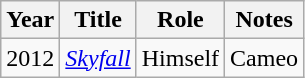<table class="wikitable">
<tr>
<th>Year</th>
<th>Title</th>
<th>Role</th>
<th>Notes</th>
</tr>
<tr>
<td>2012</td>
<td><em><a href='#'>Skyfall</a></em></td>
<td>Himself</td>
<td>Cameo</td>
</tr>
</table>
